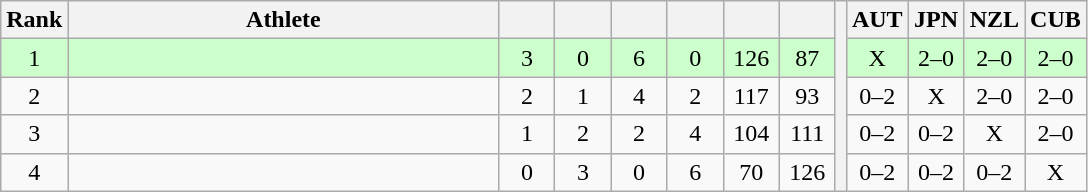<table class="wikitable" style="text-align:center">
<tr>
<th>Rank</th>
<th width=280>Athlete</th>
<th width=30></th>
<th width=30></th>
<th width=30></th>
<th width=30></th>
<th width=30></th>
<th width=30></th>
<th rowspan=5></th>
<th width=30>AUT</th>
<th width=30>JPN</th>
<th width=30>NZL</th>
<th width=30>CUB</th>
</tr>
<tr style="background-color:#ccffcc;">
<td>1</td>
<td align=left></td>
<td>3</td>
<td>0</td>
<td>6</td>
<td>0</td>
<td>126</td>
<td>87</td>
<td>X</td>
<td>2–0</td>
<td>2–0</td>
<td>2–0</td>
</tr>
<tr>
<td>2</td>
<td align=left></td>
<td>2</td>
<td>1</td>
<td>4</td>
<td>2</td>
<td>117</td>
<td>93</td>
<td>0–2</td>
<td>X</td>
<td>2–0</td>
<td>2–0</td>
</tr>
<tr>
<td>3</td>
<td align=left></td>
<td>1</td>
<td>2</td>
<td>2</td>
<td>4</td>
<td>104</td>
<td>111</td>
<td>0–2</td>
<td>0–2</td>
<td>X</td>
<td>2–0</td>
</tr>
<tr>
<td>4</td>
<td align=left></td>
<td>0</td>
<td>3</td>
<td>0</td>
<td>6</td>
<td>70</td>
<td>126</td>
<td>0–2</td>
<td>0–2</td>
<td>0–2</td>
<td>X</td>
</tr>
</table>
